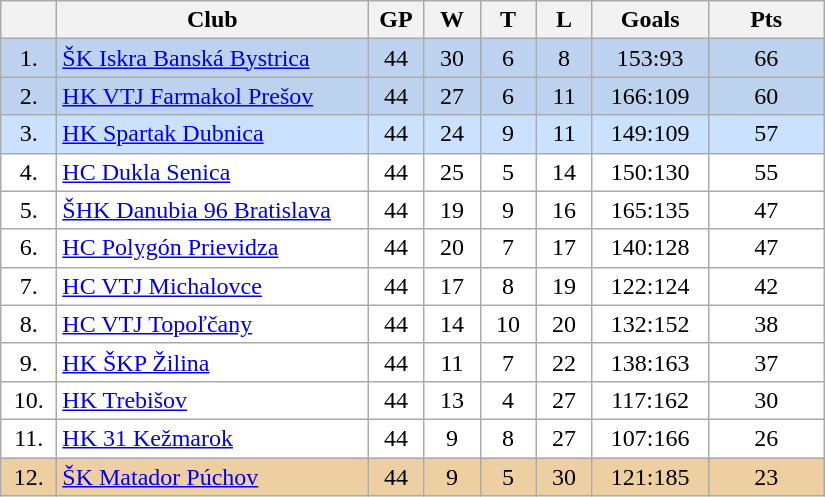<table class="wikitable">
<tr>
<th width="30"></th>
<th width="200">Club</th>
<th width="30">GP</th>
<th width="30">W</th>
<th width="30">T</th>
<th width="30">L</th>
<th width="70">Goals</th>
<th width="70">Pts</th>
</tr>
<tr bgcolor="#BCD2EE" align="center">
<td>1.</td>
<td align="left"><a href='#'>ŠK Iskra Banská Bystrica</a></td>
<td>44</td>
<td>30</td>
<td>6</td>
<td>8</td>
<td>153:93</td>
<td>66</td>
</tr>
<tr bgcolor="#BCD2EE" align="center">
<td>2.</td>
<td align="left"><a href='#'>HK VTJ Farmakol Prešov</a></td>
<td>44</td>
<td>27</td>
<td>6</td>
<td>11</td>
<td>166:109</td>
<td>60</td>
</tr>
<tr bgcolor="#CAE1FF" align="center">
<td>3.</td>
<td align="left"><a href='#'>HK Spartak Dubnica</a></td>
<td>44</td>
<td>24</td>
<td>9</td>
<td>11</td>
<td>149:109</td>
<td>57</td>
</tr>
<tr bgcolor="#FFFFFF" align="center">
<td>4.</td>
<td align="left"><a href='#'>HC Dukla Senica</a></td>
<td>44</td>
<td>25</td>
<td>5</td>
<td>14</td>
<td>150:130</td>
<td>55</td>
</tr>
<tr bgcolor="#FFFFFF" align="center">
<td>5.</td>
<td align="left"><a href='#'>ŠHK Danubia 96 Bratislava</a></td>
<td>44</td>
<td>19</td>
<td>9</td>
<td>16</td>
<td>165:135</td>
<td>47</td>
</tr>
<tr bgcolor="#FFFFFF" align="center">
<td>6.</td>
<td align="left"><a href='#'>HC Polygón Prievidza</a></td>
<td>44</td>
<td>20</td>
<td>7</td>
<td>17</td>
<td>140:128</td>
<td>47</td>
</tr>
<tr bgcolor="#FFFFFF" align="center">
<td>7.</td>
<td align="left"><a href='#'>HC VTJ Michalovce</a></td>
<td>44</td>
<td>17</td>
<td>8</td>
<td>19</td>
<td>122:124</td>
<td>42</td>
</tr>
<tr bgcolor="#FFFFFF" align="center">
<td>8.</td>
<td align="left"><a href='#'>HC VTJ Topoľčany</a></td>
<td>44</td>
<td>14</td>
<td>10</td>
<td>20</td>
<td>132:152</td>
<td>38</td>
</tr>
<tr bgcolor="#FFFFFF" align="center">
<td>9.</td>
<td align="left"><a href='#'>HK ŠKP Žilina</a></td>
<td>44</td>
<td>11</td>
<td>7</td>
<td>22</td>
<td>138:163</td>
<td>37</td>
</tr>
<tr bgcolor="#FFFFFF" align="center">
<td>10.</td>
<td align="left"><a href='#'>HK Trebišov</a></td>
<td>44</td>
<td>13</td>
<td>4</td>
<td>27</td>
<td>117:162</td>
<td>30</td>
</tr>
<tr bgcolor="#FFFFFF" align="center">
<td>11.</td>
<td align="left"><a href='#'>HK 31 Kežmarok</a></td>
<td>44</td>
<td>9</td>
<td>8</td>
<td>27</td>
<td>107:166</td>
<td>26</td>
</tr>
<tr bgcolor="#EECFA1" align="center">
<td>12.</td>
<td align="left"><a href='#'>ŠK Matador Púchov</a></td>
<td>44</td>
<td>9</td>
<td>5</td>
<td>30</td>
<td>121:185</td>
<td>23</td>
</tr>
</table>
